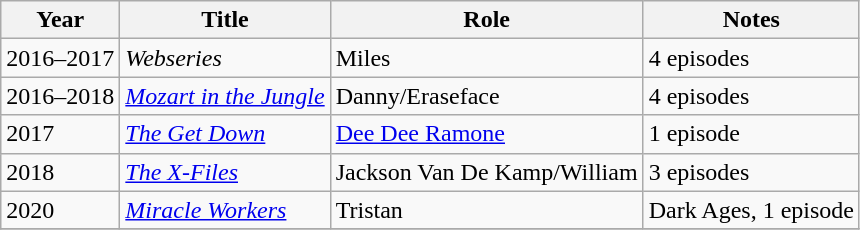<table class="wikitable sortable">
<tr>
<th>Year</th>
<th>Title</th>
<th>Role</th>
<th>Notes</th>
</tr>
<tr>
<td>2016–2017</td>
<td><em>Webseries</em></td>
<td>Miles</td>
<td>4 episodes</td>
</tr>
<tr>
<td>2016–2018</td>
<td><em><a href='#'>Mozart in the Jungle</a></em></td>
<td>Danny/Eraseface</td>
<td>4 episodes</td>
</tr>
<tr>
<td>2017</td>
<td><em><a href='#'>The Get Down</a></em></td>
<td><a href='#'>Dee Dee Ramone</a></td>
<td>1 episode</td>
</tr>
<tr>
<td>2018</td>
<td><em><a href='#'>The X-Files</a></em></td>
<td>Jackson Van De Kamp/William</td>
<td>3 episodes</td>
</tr>
<tr>
<td>2020</td>
<td><em><a href='#'>Miracle Workers</a></em></td>
<td>Tristan</td>
<td>Dark Ages, 1 episode</td>
</tr>
<tr>
</tr>
</table>
